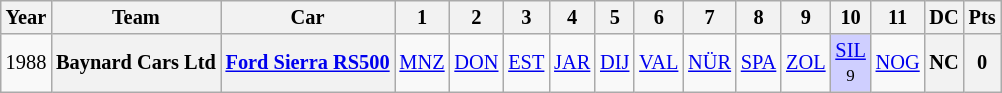<table class="wikitable" style="text-align:center; font-size:85%">
<tr>
<th>Year</th>
<th>Team</th>
<th>Car</th>
<th>1</th>
<th>2</th>
<th>3</th>
<th>4</th>
<th>5</th>
<th>6</th>
<th>7</th>
<th>8</th>
<th>9</th>
<th>10</th>
<th>11</th>
<th>DC</th>
<th>Pts</th>
</tr>
<tr>
<td>1988</td>
<th nowrap> Baynard Cars Ltd</th>
<th nowrap><a href='#'>Ford Sierra RS500</a></th>
<td><a href='#'>MNZ</a></td>
<td><a href='#'>DON</a></td>
<td><a href='#'>EST</a></td>
<td><a href='#'>JAR</a></td>
<td><a href='#'>DIJ</a></td>
<td><a href='#'>VAL</a></td>
<td><a href='#'>NÜR</a></td>
<td><a href='#'>SPA</a></td>
<td><a href='#'>ZOL</a></td>
<td style="background:#CFCFFF;"><a href='#'>SIL</a><br><small>9</small></td>
<td><a href='#'>NOG</a></td>
<th>NC</th>
<th>0</th>
</tr>
</table>
